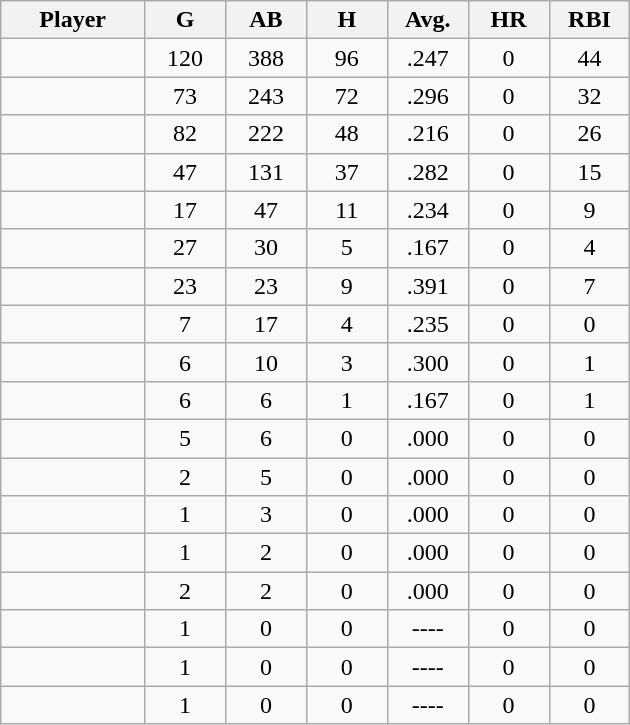<table class="wikitable sortable">
<tr>
<th bgcolor="#DDDDFF" width="16%">Player</th>
<th bgcolor="#DDDDFF" width="9%">G</th>
<th bgcolor="#DDDDFF" width="9%">AB</th>
<th bgcolor="#DDDDFF" width="9%">H</th>
<th bgcolor="#DDDDFF" width="9%">Avg.</th>
<th bgcolor="#DDDDFF" width="9%">HR</th>
<th bgcolor="#DDDDFF" width="9%">RBI</th>
</tr>
<tr align="center">
<td></td>
<td>120</td>
<td>388</td>
<td>96</td>
<td>.247</td>
<td>0</td>
<td>44</td>
</tr>
<tr align="center">
<td></td>
<td>73</td>
<td>243</td>
<td>72</td>
<td>.296</td>
<td>0</td>
<td>32</td>
</tr>
<tr align="center">
<td></td>
<td>82</td>
<td>222</td>
<td>48</td>
<td>.216</td>
<td>0</td>
<td>26</td>
</tr>
<tr align="center">
<td></td>
<td>47</td>
<td>131</td>
<td>37</td>
<td>.282</td>
<td>0</td>
<td>15</td>
</tr>
<tr align="center">
<td></td>
<td>17</td>
<td>47</td>
<td>11</td>
<td>.234</td>
<td>0</td>
<td>9</td>
</tr>
<tr align="center">
<td></td>
<td>27</td>
<td>30</td>
<td>5</td>
<td>.167</td>
<td>0</td>
<td>4</td>
</tr>
<tr align="center">
<td></td>
<td>23</td>
<td>23</td>
<td>9</td>
<td>.391</td>
<td>0</td>
<td>7</td>
</tr>
<tr align="center">
<td></td>
<td>7</td>
<td>17</td>
<td>4</td>
<td>.235</td>
<td>0</td>
<td>0</td>
</tr>
<tr align="center">
<td></td>
<td>6</td>
<td>10</td>
<td>3</td>
<td>.300</td>
<td>0</td>
<td>1</td>
</tr>
<tr align="center">
<td></td>
<td>6</td>
<td>6</td>
<td>1</td>
<td>.167</td>
<td>0</td>
<td>1</td>
</tr>
<tr align="center">
<td></td>
<td>5</td>
<td>6</td>
<td>0</td>
<td>.000</td>
<td>0</td>
<td>0</td>
</tr>
<tr align="center">
<td></td>
<td>2</td>
<td>5</td>
<td>0</td>
<td>.000</td>
<td>0</td>
<td>0</td>
</tr>
<tr align="center">
<td></td>
<td>1</td>
<td>3</td>
<td>0</td>
<td>.000</td>
<td>0</td>
<td>0</td>
</tr>
<tr align="center">
<td></td>
<td>1</td>
<td>2</td>
<td>0</td>
<td>.000</td>
<td>0</td>
<td>0</td>
</tr>
<tr align="center">
<td></td>
<td>2</td>
<td>2</td>
<td>0</td>
<td>.000</td>
<td>0</td>
<td>0</td>
</tr>
<tr align="center">
<td></td>
<td>1</td>
<td>0</td>
<td>0</td>
<td>----</td>
<td>0</td>
<td>0</td>
</tr>
<tr align="center">
<td></td>
<td>1</td>
<td>0</td>
<td>0</td>
<td>----</td>
<td>0</td>
<td>0</td>
</tr>
<tr align="center">
<td></td>
<td>1</td>
<td>0</td>
<td>0</td>
<td>----</td>
<td>0</td>
<td>0</td>
</tr>
</table>
